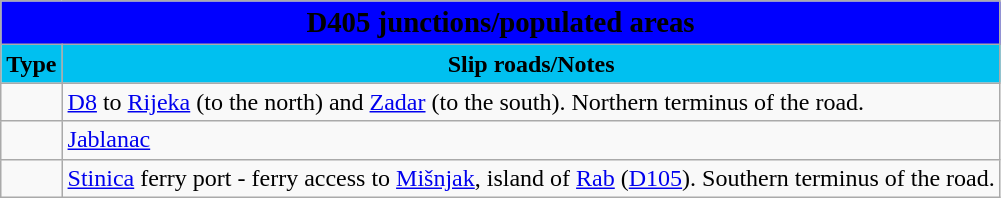<table class="wikitable">
<tr>
<td colspan=2 bgcolor=blue align=center style=margin-top:15><span><big><strong>D405 junctions/populated areas</strong></big></span></td>
</tr>
<tr>
<td align=center bgcolor=00c0f0><strong>Type</strong></td>
<td align=center bgcolor=00c0f0><strong>Slip roads/Notes</strong></td>
</tr>
<tr>
<td></td>
<td> <a href='#'>D8</a> to <a href='#'>Rijeka</a> (to the north) and <a href='#'>Zadar</a> (to the south). Northern terminus of the road.</td>
</tr>
<tr>
<td></td>
<td><a href='#'>Jablanac</a></td>
</tr>
<tr>
<td></td>
<td><a href='#'>Stinica</a> ferry port - ferry access to <a href='#'>Mišnjak</a>, island of <a href='#'>Rab</a> (<a href='#'>D105</a>). Southern terminus of the road.</td>
</tr>
</table>
